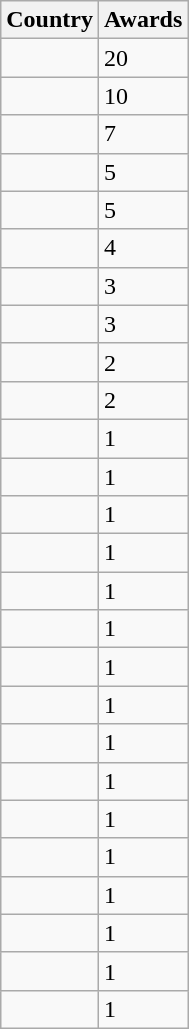<table class="wikitable">
<tr>
<th scope="col">Country</th>
<th scope="col">Awards</th>
</tr>
<tr>
<td></td>
<td>20</td>
</tr>
<tr>
<td></td>
<td>10</td>
</tr>
<tr>
<td></td>
<td>7</td>
</tr>
<tr>
<td></td>
<td>5</td>
</tr>
<tr>
<td></td>
<td>5</td>
</tr>
<tr>
<td></td>
<td>4</td>
</tr>
<tr>
<td></td>
<td>3</td>
</tr>
<tr>
<td></td>
<td>3</td>
</tr>
<tr>
<td></td>
<td>2</td>
</tr>
<tr>
<td></td>
<td>2</td>
</tr>
<tr>
<td></td>
<td>1</td>
</tr>
<tr>
<td></td>
<td>1</td>
</tr>
<tr>
<td></td>
<td>1</td>
</tr>
<tr>
<td></td>
<td>1</td>
</tr>
<tr>
<td></td>
<td>1</td>
</tr>
<tr>
<td></td>
<td>1</td>
</tr>
<tr>
<td></td>
<td>1</td>
</tr>
<tr>
<td></td>
<td>1</td>
</tr>
<tr>
<td></td>
<td>1</td>
</tr>
<tr>
<td></td>
<td>1</td>
</tr>
<tr>
<td></td>
<td>1</td>
</tr>
<tr>
<td></td>
<td>1</td>
</tr>
<tr>
<td></td>
<td>1</td>
</tr>
<tr>
<td></td>
<td>1</td>
</tr>
<tr>
<td></td>
<td>1</td>
</tr>
<tr>
<td></td>
<td>1</td>
</tr>
</table>
